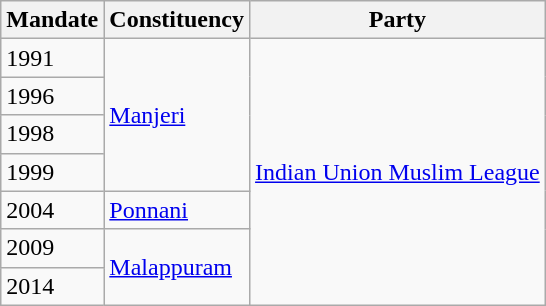<table class="wikitable">
<tr>
<th>Mandate</th>
<th>Constituency</th>
<th>Party</th>
</tr>
<tr>
<td>1991</td>
<td rowspan="4"><a href='#'>Manjeri</a></td>
<td rowspan="7"><a href='#'>Indian Union Muslim League</a></td>
</tr>
<tr>
<td>1996</td>
</tr>
<tr>
<td>1998</td>
</tr>
<tr>
<td>1999</td>
</tr>
<tr>
<td>2004</td>
<td><a href='#'>Ponnani</a></td>
</tr>
<tr>
<td>2009</td>
<td rowspan="2"><a href='#'>Malappuram</a></td>
</tr>
<tr>
<td>2014</td>
</tr>
</table>
